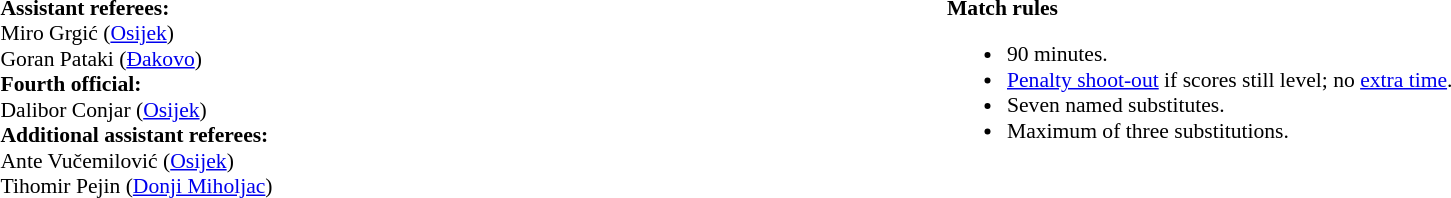<table style="width:100%; font-size:90%;">
<tr>
<td style="width:50%; vertical-align:top;"><br><strong>Assistant referees:</strong>
<br>Miro Grgić (<a href='#'>Osijek</a>)
<br>Goran Pataki (<a href='#'>Đakovo</a>)
<br><strong>Fourth official:</strong>
<br>Dalibor Conjar (<a href='#'>Osijek</a>)
<br><strong>Additional assistant referees:</strong>
<br>Ante Vučemilović (<a href='#'>Osijek</a>)
<br>Tihomir Pejin (<a href='#'>Donji Miholjac</a>)</td>
<td style="width:60%; vertical-align:top;"><br><strong>Match rules</strong><ul><li>90 minutes.</li><li><a href='#'>Penalty shoot-out</a> if scores still level; no <a href='#'>extra time</a>.</li><li>Seven named substitutes.</li><li>Maximum of three substitutions.</li></ul></td>
</tr>
</table>
